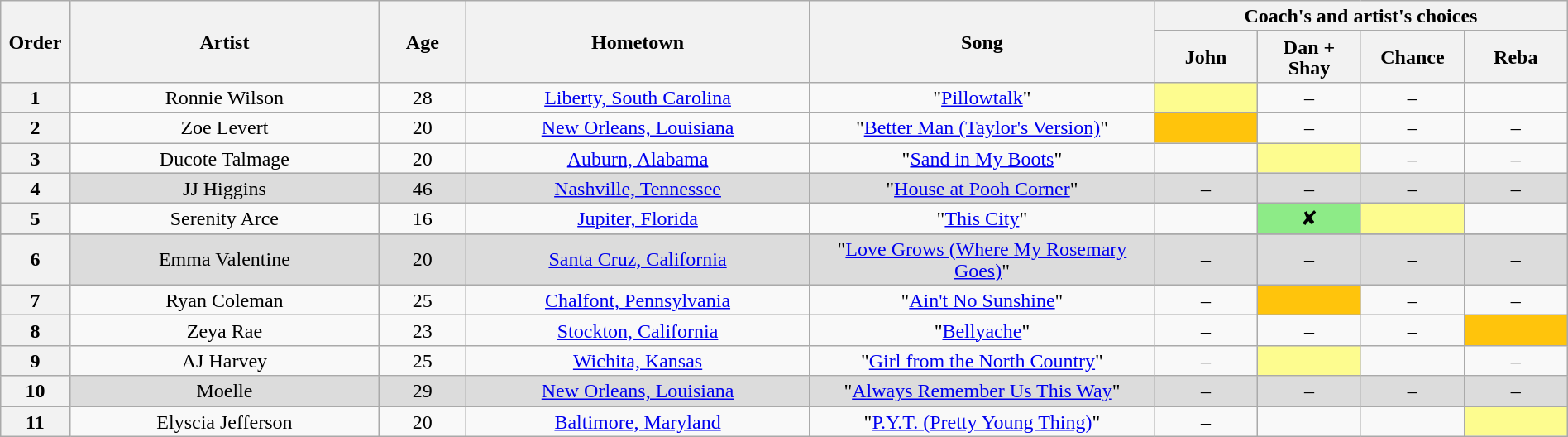<table class="wikitable" style="text-align:center; line-height:17px; width:100%">
<tr>
<th scope="col" rowspan="2" style="width:04%">Order</th>
<th scope="col" rowspan="2" style="width:18%">Artist</th>
<th scope="col" rowspan="2" style="width:05%">Age</th>
<th scope="col" rowspan="2" style="width:20%">Hometown</th>
<th scope="col" rowspan="2" style="width:20%">Song</th>
<th scope="col" colspan="4" style="width:24%">Coach's and artist's choices</th>
</tr>
<tr>
<th style="width:06%">John</th>
<th style="width:06%">Dan + Shay</th>
<th style="width:06%">Chance</th>
<th style="width:06%">Reba</th>
</tr>
<tr>
<th>1</th>
<td>Ronnie Wilson</td>
<td>28</td>
<td><a href='#'>Liberty, South Carolina</a></td>
<td>"<a href='#'>Pillowtalk</a>"</td>
<td style="background:#fdfc8f"><em></em></td>
<td>–</td>
<td>–</td>
<td><em></em></td>
</tr>
<tr>
<th>2</th>
<td>Zoe Levert</td>
<td>20</td>
<td><a href='#'>New Orleans, Louisiana</a></td>
<td>"<a href='#'>Better Man (Taylor's Version)</a>"</td>
<td style="background:#ffc40c"><em></em></td>
<td>–</td>
<td>–</td>
<td>–</td>
</tr>
<tr>
<th>3</th>
<td>Ducote Talmage</td>
<td>20</td>
<td><a href='#'>Auburn, Alabama</a></td>
<td>"<a href='#'>Sand in My Boots</a>"</td>
<td><em></em></td>
<td style="background:#fdfc8f"><em></em></td>
<td>–</td>
<td>–</td>
</tr>
<tr style="background:#DCDCDC">
<th>4</th>
<td>JJ Higgins</td>
<td>46</td>
<td><a href='#'>Nashville, Tennessee</a></td>
<td>"<a href='#'>House at Pooh Corner</a>"</td>
<td>–</td>
<td>–</td>
<td>–</td>
<td>–</td>
</tr>
<tr>
<th>5</th>
<td>Serenity Arce</td>
<td>16</td>
<td><a href='#'>Jupiter, Florida</a></td>
<td>"<a href='#'>This City</a>"</td>
<td><em></em></td>
<td style="background:#8deb87">✘</td>
<td style="background:#fdfc8f"><em></em></td>
<td><em></em></td>
</tr>
<tr>
</tr>
<tr style="background:#DCDCDC">
<th>6</th>
<td>Emma Valentine</td>
<td>20</td>
<td><a href='#'>Santa Cruz, California</a></td>
<td>"<a href='#'>Love Grows (Where My Rosemary Goes)</a>"</td>
<td>–</td>
<td>–</td>
<td>–</td>
<td>–</td>
</tr>
<tr>
<th>7</th>
<td>Ryan Coleman</td>
<td>25</td>
<td><a href='#'>Chalfont, Pennsylvania</a></td>
<td>"<a href='#'>Ain't No Sunshine</a>"</td>
<td>–</td>
<td style="background:#ffc40c"><em></em></td>
<td>–</td>
<td>–</td>
</tr>
<tr>
<th>8</th>
<td>Zeya Rae</td>
<td>23</td>
<td><a href='#'>Stockton, California</a></td>
<td>"<a href='#'>Bellyache</a>"</td>
<td>–</td>
<td>–</td>
<td>–</td>
<td style="background:#ffc40c"><em></em></td>
</tr>
<tr>
<th>9</th>
<td>AJ Harvey</td>
<td>25</td>
<td><a href='#'>Wichita, Kansas</a></td>
<td>"<a href='#'>Girl from the North Country</a>"</td>
<td>–</td>
<td style="background:#fdfc8f"><em></em></td>
<td><em></em></td>
<td>–</td>
</tr>
<tr style="background:#DCDCDC">
<th>10</th>
<td>Moelle</td>
<td>29</td>
<td><a href='#'>New Orleans, Louisiana</a></td>
<td>"<a href='#'>Always Remember Us This Way</a>"</td>
<td>–</td>
<td>–</td>
<td>–</td>
<td>–</td>
</tr>
<tr>
<th>11</th>
<td>Elyscia Jefferson</td>
<td>20</td>
<td><a href='#'>Baltimore, Maryland</a></td>
<td>"<a href='#'>P.Y.T. (Pretty Young Thing)</a>"</td>
<td>–</td>
<td><em></em></td>
<td><em></em></td>
<td style="background:#fdfc8f"><em></em></td>
</tr>
</table>
